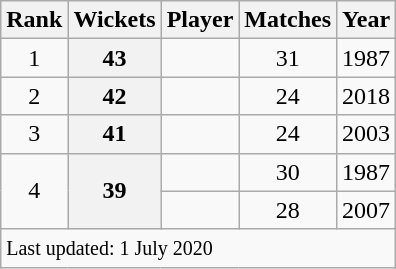<table class="wikitable plainrowheaders sortable">
<tr>
<th scope=col>Rank</th>
<th scope=col>Wickets</th>
<th scope=col>Player</th>
<th scope=col>Matches</th>
<th scope=col>Year</th>
</tr>
<tr>
<td align=center>1</td>
<th scope=row style=text-align:center;>43</th>
<td></td>
<td align=center>31</td>
<td>1987</td>
</tr>
<tr>
<td align=center>2</td>
<th scope=row style=text-align:center;>42</th>
<td></td>
<td align="center">24</td>
<td>2018</td>
</tr>
<tr>
<td align=center>3</td>
<th scope=row style=text-align:center;>41</th>
<td></td>
<td align=center>24</td>
<td>2003</td>
</tr>
<tr>
<td align=center rowspan=2>4</td>
<th scope=row style=text-align:center; rowspan=2>39</th>
<td></td>
<td align=center>30</td>
<td>1987</td>
</tr>
<tr>
<td></td>
<td align=center>28</td>
<td>2007</td>
</tr>
<tr class=sortbottom>
<td colspan=5><small>Last updated: 1 July 2020</small></td>
</tr>
</table>
